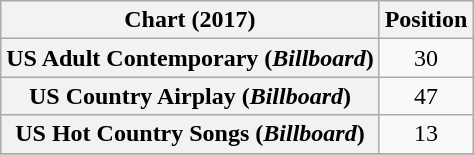<table class="wikitable sortable plainrowheaders" style="text-align:center">
<tr>
<th scope="col">Chart (2017)</th>
<th scope="col">Position</th>
</tr>
<tr>
<th scope="row">US Adult Contemporary (<em>Billboard</em>)</th>
<td>30</td>
</tr>
<tr>
<th scope="row">US Country Airplay (<em>Billboard</em>)</th>
<td>47</td>
</tr>
<tr>
<th scope="row">US Hot Country Songs (<em>Billboard</em>)</th>
<td>13</td>
</tr>
<tr>
</tr>
</table>
